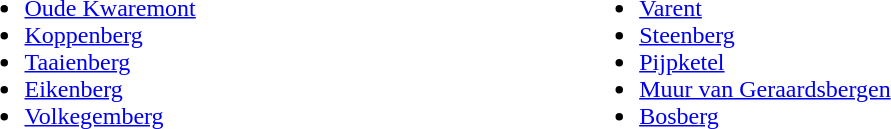<table width=65%>
<tr>
<td valign=top align=left width=33%><br><ul><li><a href='#'>Oude Kwaremont</a></li><li><a href='#'>Koppenberg</a></li><li><a href='#'>Taaienberg</a></li><li><a href='#'>Eikenberg</a></li><li><a href='#'>Volkegemberg</a></li></ul></td>
<td valign=top align=left width=33%><br><ul><li><a href='#'>Varent</a></li><li><a href='#'>Steenberg</a></li><li><a href='#'>Pijpketel</a></li><li><a href='#'>Muur van Geraardsbergen</a></li><li><a href='#'>Bosberg</a></li></ul></td>
</tr>
</table>
